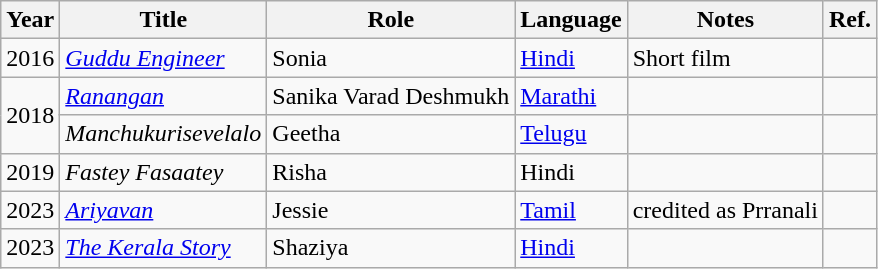<table class="wikitable sortable">
<tr>
<th>Year</th>
<th>Title</th>
<th>Role</th>
<th>Language</th>
<th>Notes</th>
<th>Ref.</th>
</tr>
<tr>
<td>2016</td>
<td><em><a href='#'>Guddu Engineer</a></em></td>
<td>Sonia</td>
<td><a href='#'>Hindi</a></td>
<td>Short film</td>
<td></td>
</tr>
<tr>
<td rowspan="2">2018</td>
<td><em><a href='#'>Ranangan</a></em></td>
<td>Sanika Varad Deshmukh</td>
<td><a href='#'>Marathi</a></td>
<td></td>
<td></td>
</tr>
<tr>
<td><em>Manchukurisevelalo</em></td>
<td>Geetha</td>
<td><a href='#'>Telugu</a></td>
<td></td>
<td></td>
</tr>
<tr>
<td>2019</td>
<td><em>Fastey Fasaatey</em></td>
<td>Risha</td>
<td>Hindi</td>
<td></td>
<td></td>
</tr>
<tr>
<td>2023</td>
<td><em><a href='#'>Ariyavan</a></em></td>
<td>Jessie</td>
<td><a href='#'>Tamil</a></td>
<td>credited as Prranali</td>
<td></td>
</tr>
<tr>
<td>2023</td>
<td><em><a href='#'>The Kerala Story</a></em></td>
<td>Shaziya</td>
<td><a href='#'>Hindi</a></td>
<td></td>
<td></td>
</tr>
</table>
